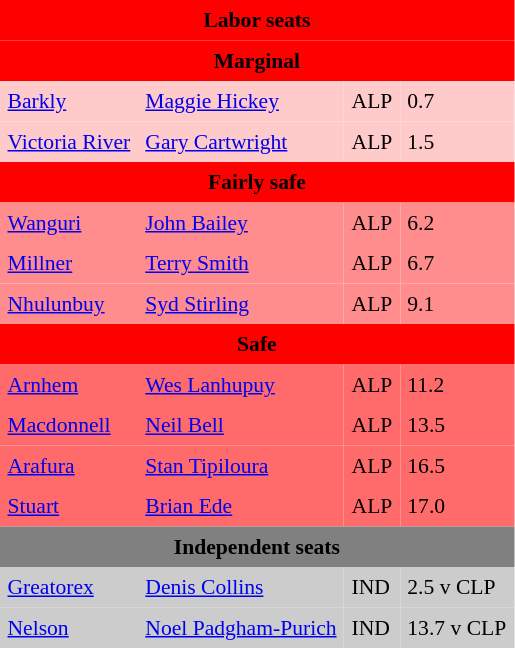<table class="toccolours" align="left" cellpadding="5" cellspacing="0" style="margin-right: .5em; margin-top: .4em; font-size: 90%; float:left">
<tr>
<td colspan="4"  style="text-align:center; background:red;"><span><strong>Labor seats</strong></span></td>
</tr>
<tr>
<td colspan="4"  style="text-align:center; background:red;"><span><strong>Marginal</strong></span></td>
</tr>
<tr>
<td style="text-align:left; background:#ffcaca;"><a href='#'>Barkly</a></td>
<td style="text-align:left; background:#ffcaca;"><a href='#'>Maggie Hickey</a></td>
<td style="text-align:left; background:#ffcaca;">ALP</td>
<td style="text-align:left; background:#ffcaca;">0.7</td>
</tr>
<tr>
<td style="text-align:left; background:#ffcaca;"><a href='#'>Victoria River</a></td>
<td style="text-align:left; background:#ffcaca;"><a href='#'>Gary Cartwright</a></td>
<td style="text-align:left; background:#ffcaca;">ALP</td>
<td style="text-align:left; background:#ffcaca;">1.5</td>
</tr>
<tr>
<td colspan="4"  style="text-align:center; background:red;"><span><strong>Fairly safe</strong></span></td>
</tr>
<tr>
<td style="text-align:left; background:#ff8d8d;"><a href='#'>Wanguri</a></td>
<td style="text-align:left; background:#ff8d8d;"><a href='#'>John Bailey</a></td>
<td style="text-align:left; background:#ff8d8d;">ALP</td>
<td style="text-align:left; background:#ff8d8d;">6.2</td>
</tr>
<tr>
<td style="text-align:left; background:#ff8d8d;"><a href='#'>Millner</a></td>
<td style="text-align:left; background:#ff8d8d;"><a href='#'>Terry Smith</a></td>
<td style="text-align:left; background:#ff8d8d;">ALP</td>
<td style="text-align:left; background:#ff8d8d;">6.7</td>
</tr>
<tr>
<td style="text-align:left; background:#ff8d8d;"><a href='#'>Nhulunbuy</a></td>
<td style="text-align:left; background:#ff8d8d;"><a href='#'>Syd Stirling</a></td>
<td style="text-align:left; background:#ff8d8d;">ALP</td>
<td style="text-align:left; background:#ff8d8d;">9.1</td>
</tr>
<tr>
<td colspan="4"  style="text-align:center; background:red;"><span><strong>Safe</strong></span></td>
</tr>
<tr>
<td style="text-align:left; background:#ff6b6b;"><a href='#'>Arnhem</a></td>
<td style="text-align:left; background:#ff6b6b;"><a href='#'>Wes Lanhupuy</a></td>
<td style="text-align:left; background:#ff6b6b;">ALP</td>
<td style="text-align:left; background:#ff6b6b;">11.2</td>
</tr>
<tr>
<td style="text-align:left; background:#ff6b6b;"><a href='#'>Macdonnell</a></td>
<td style="text-align:left; background:#ff6b6b;"><a href='#'>Neil Bell</a></td>
<td style="text-align:left; background:#ff6b6b;">ALP</td>
<td style="text-align:left; background:#ff6b6b;">13.5</td>
</tr>
<tr>
<td style="text-align:left; background:#ff6b6b;"><a href='#'>Arafura</a></td>
<td style="text-align:left; background:#ff6b6b;"><a href='#'>Stan Tipiloura</a></td>
<td style="text-align:left; background:#ff6b6b;">ALP</td>
<td style="text-align:left; background:#ff6b6b;">16.5</td>
</tr>
<tr>
<td style="text-align:left; background:#ff6b6b;"><a href='#'>Stuart</a></td>
<td style="text-align:left; background:#ff6b6b;"><a href='#'>Brian Ede</a></td>
<td style="text-align:left; background:#ff6b6b;">ALP</td>
<td style="text-align:left; background:#ff6b6b;">17.0</td>
</tr>
<tr>
<td colspan="4"  style="text-align:center; background:gray;"><span><strong>Independent seats</strong></span></td>
</tr>
<tr>
<td style="text-align:left; background:#ccc;"><a href='#'>Greatorex</a></td>
<td style="text-align:left; background:#ccc;"><a href='#'>Denis Collins</a></td>
<td style="text-align:left; background:#ccc;">IND</td>
<td style="text-align:left; background:#ccc;">2.5 v CLP</td>
</tr>
<tr>
<td style="text-align:left; background:#ccc;"><a href='#'>Nelson</a></td>
<td style="text-align:left; background:#ccc;"><a href='#'>Noel Padgham-Purich</a></td>
<td style="text-align:left; background:#ccc;">IND</td>
<td style="text-align:left; background:#ccc;">13.7 v CLP</td>
</tr>
</table>
